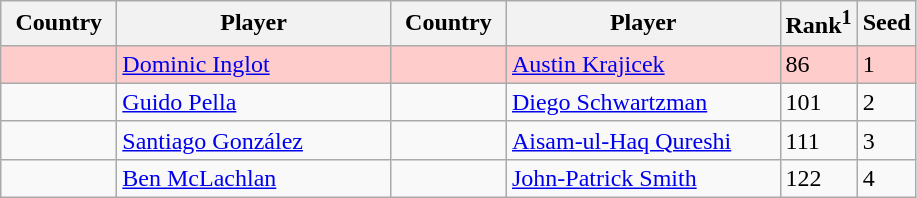<table class="sortable wikitable">
<tr>
<th width="70">Country</th>
<th width="175">Player</th>
<th width="70">Country</th>
<th width="175">Player</th>
<th>Rank<sup>1</sup></th>
<th>Seed</th>
</tr>
<tr style="background:#fcc;">
<td></td>
<td><a href='#'>Dominic Inglot</a></td>
<td></td>
<td><a href='#'>Austin Krajicek</a></td>
<td>86</td>
<td>1</td>
</tr>
<tr>
<td></td>
<td><a href='#'>Guido Pella</a></td>
<td></td>
<td><a href='#'>Diego Schwartzman</a></td>
<td>101</td>
<td>2</td>
</tr>
<tr>
<td></td>
<td><a href='#'>Santiago González</a></td>
<td></td>
<td><a href='#'>Aisam-ul-Haq Qureshi</a></td>
<td>111</td>
<td>3</td>
</tr>
<tr>
<td></td>
<td><a href='#'>Ben McLachlan</a></td>
<td></td>
<td><a href='#'>John-Patrick Smith</a></td>
<td>122</td>
<td>4</td>
</tr>
</table>
